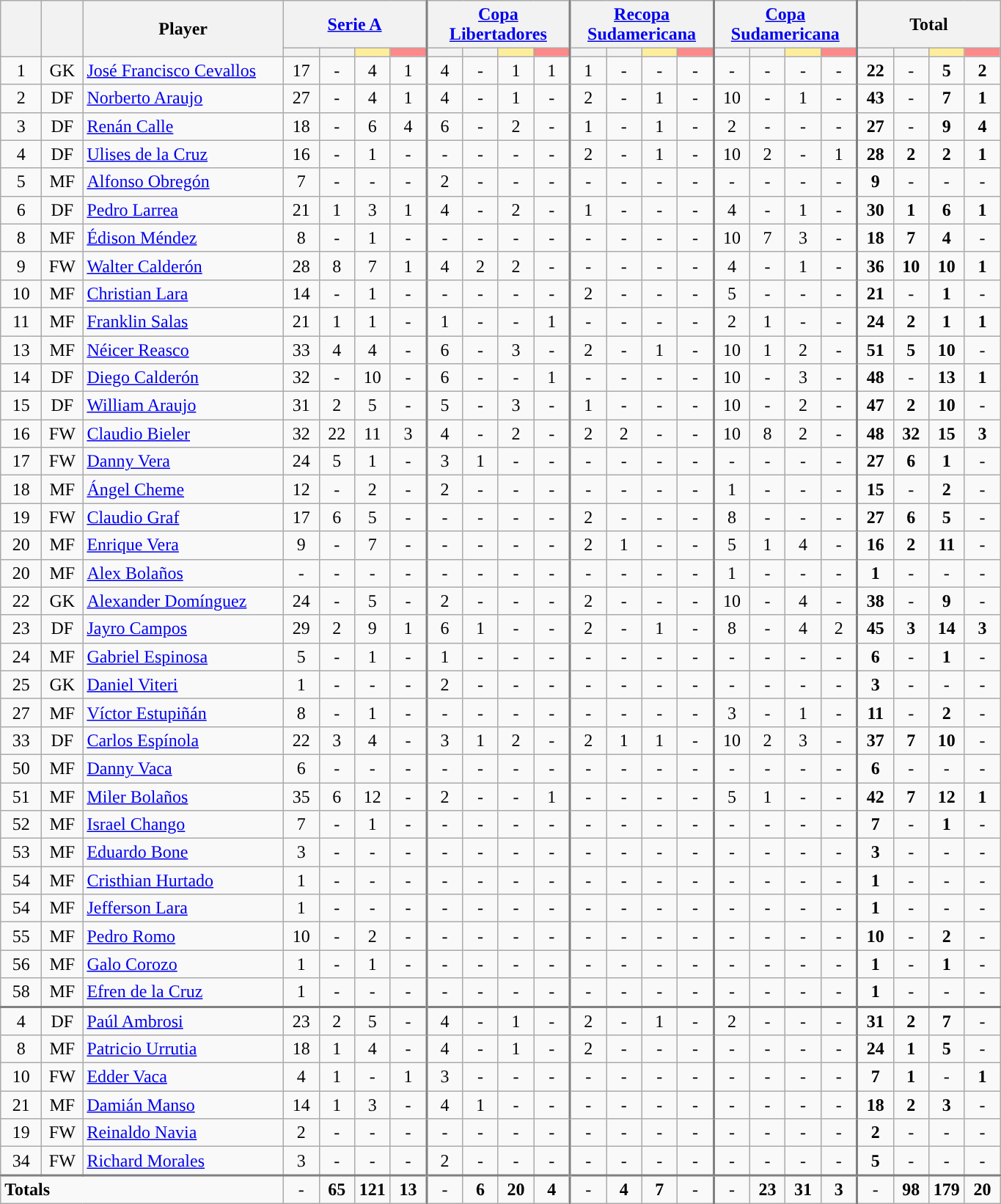<table class="wikitable" style="text-align: center">
<tr>
<th rowspan="2" width=30 align="center"><strong></strong></th>
<th rowspan="2" width=30 align="center"><strong></strong></th>
<th rowspan="2" width=175 align="center"><strong>Player</strong></th>
<th colspan="4" style="border-right:2px solid grey;" align="center"><strong><a href='#'>Serie A</a></strong></th>
<th colspan="4" style="border-right:2px solid grey;" align="center"><strong><a href='#'>Copa<br>Libertadores</a></strong></th>
<th colspan="4" style="border-right:2px solid grey;" align="center"><strong><a href='#'>Recopa<br>Sudamericana</a></strong></th>
<th colspan="4" style="border-right:2px solid grey;" align="center"><strong><a href='#'>Copa<br>Sudamericana</a></strong></th>
<th colspan="4" align="center"><strong>Total</strong></th>
</tr>
<tr>
<th width=25 style="background:"></th>
<th width=25 style="background:"></th>
<th width=25 style="background: #FFEE99"></th>
<th width=25 style="border-right:2px solid grey; background:#FF8888"></th>
<th width=25 style="background:"></th>
<th width=25 style="background:"></th>
<th width=25 style="background: #FFEE99"></th>
<th width=25 style="border-right:2px solid grey; background:#FF8888"></th>
<th width=25 style="background:"></th>
<th width=25 style="background:"></th>
<th width=25 style="background: #FFEE99"></th>
<th width=25 style="border-right:2px solid grey; background:#FF8888"></th>
<th width=25 style="background:"></th>
<th width=25 style="background:"></th>
<th width=25 style="background: #FFEE99"></th>
<th width=25 style="border-right:2px solid grey; background:#FF8888"></th>
<th width=25 style="background:"></th>
<th width=25 style="background:"></th>
<th width=25 style="background: #FFEE99"></th>
<th width=25 style="background: #FF8888"></th>
</tr>
<tr>
<td>1</td>
<td>GK</td>
<td align=left><a href='#'>José Francisco Cevallos</a></td>
<td>17</td>
<td>-</td>
<td>4</td>
<td>1</td>
<td style="border-left:2px solid grey">4</td>
<td>-</td>
<td>1</td>
<td>1</td>
<td style="border-left:2px solid grey">1</td>
<td>-</td>
<td>-</td>
<td>-</td>
<td style="border-left:2px solid grey">-</td>
<td>-</td>
<td>-</td>
<td>-</td>
<td style="border-left:2px solid grey"><strong>22</strong></td>
<td>-</td>
<td><strong>5</strong></td>
<td><strong>2</strong></td>
</tr>
<tr>
<td>2</td>
<td>DF</td>
<td align=left><a href='#'>Norberto Araujo</a></td>
<td>27</td>
<td>-</td>
<td>4</td>
<td>1</td>
<td style="border-left:2px solid grey">4</td>
<td>-</td>
<td>1</td>
<td>-</td>
<td style="border-left:2px solid grey">2</td>
<td>-</td>
<td>1</td>
<td>-</td>
<td style="border-left:2px solid grey">10</td>
<td>-</td>
<td>1</td>
<td>-</td>
<td style="border-left:2px solid grey"><strong>43</strong></td>
<td>-</td>
<td><strong>7</strong></td>
<td><strong>1</strong></td>
</tr>
<tr>
<td>3</td>
<td>DF</td>
<td align=left><a href='#'>Renán Calle</a></td>
<td>18</td>
<td>-</td>
<td>6</td>
<td>4</td>
<td style="border-left:2px solid grey">6</td>
<td>-</td>
<td>2</td>
<td>-</td>
<td style="border-left:2px solid grey">1</td>
<td>-</td>
<td>1</td>
<td>-</td>
<td style="border-left:2px solid grey">2</td>
<td>-</td>
<td>-</td>
<td>-</td>
<td style="border-left:2px solid grey"><strong>27</strong></td>
<td>-</td>
<td><strong>9</strong></td>
<td><strong>4</strong></td>
</tr>
<tr>
<td>4</td>
<td>DF</td>
<td align=left><a href='#'>Ulises de la Cruz</a></td>
<td>16</td>
<td>-</td>
<td>1</td>
<td>-</td>
<td style="border-left:2px solid grey">-</td>
<td>-</td>
<td>-</td>
<td>-</td>
<td style="border-left:2px solid grey">2</td>
<td>-</td>
<td>1</td>
<td>-</td>
<td style="border-left:2px solid grey">10</td>
<td>2</td>
<td>-</td>
<td>1</td>
<td style="border-left:2px solid grey"><strong>28</strong></td>
<td><strong>2</strong></td>
<td><strong>2</strong></td>
<td><strong>1</strong></td>
</tr>
<tr>
<td>5</td>
<td>MF</td>
<td align=left><a href='#'>Alfonso Obregón</a></td>
<td>7</td>
<td>-</td>
<td>-</td>
<td>-</td>
<td style="border-left:2px solid grey">2</td>
<td>-</td>
<td>-</td>
<td>-</td>
<td style="border-left:2px solid grey">-</td>
<td>-</td>
<td>-</td>
<td>-</td>
<td style="border-left:2px solid grey">-</td>
<td>-</td>
<td>-</td>
<td>-</td>
<td style="border-left:2px solid grey"><strong>9</strong></td>
<td>-</td>
<td>-</td>
<td>-</td>
</tr>
<tr>
<td>6</td>
<td>DF</td>
<td align=left><a href='#'>Pedro Larrea</a></td>
<td>21</td>
<td>1</td>
<td>3</td>
<td>1</td>
<td style="border-left:2px solid grey">4</td>
<td>-</td>
<td>2</td>
<td>-</td>
<td style="border-left:2px solid grey">1</td>
<td>-</td>
<td>-</td>
<td>-</td>
<td style="border-left:2px solid grey">4</td>
<td>-</td>
<td>1</td>
<td>-</td>
<td style="border-left:2px solid grey"><strong>30</strong></td>
<td><strong>1</strong></td>
<td><strong>6</strong></td>
<td><strong>1</strong></td>
</tr>
<tr>
<td>8</td>
<td>MF</td>
<td align=left><a href='#'>Édison Méndez</a></td>
<td>8</td>
<td>-</td>
<td>1</td>
<td>-</td>
<td style="border-left:2px solid grey">-</td>
<td>-</td>
<td>-</td>
<td>-</td>
<td style="border-left:2px solid grey">-</td>
<td>-</td>
<td>-</td>
<td>-</td>
<td style="border-left:2px solid grey">10</td>
<td>7</td>
<td>3</td>
<td>-</td>
<td style="border-left:2px solid grey"><strong>18</strong></td>
<td><strong>7</strong></td>
<td><strong>4</strong></td>
<td>-</td>
</tr>
<tr>
<td>9</td>
<td>FW</td>
<td align=left><a href='#'>Walter Calderón</a></td>
<td>28</td>
<td>8</td>
<td>7</td>
<td>1</td>
<td style="border-left:2px solid grey">4</td>
<td>2</td>
<td>2</td>
<td>-</td>
<td style="border-left:2px solid grey">-</td>
<td>-</td>
<td>-</td>
<td>-</td>
<td style="border-left:2px solid grey">4</td>
<td>-</td>
<td>1</td>
<td>-</td>
<td style="border-left:2px solid grey"><strong>36</strong></td>
<td><strong>10</strong></td>
<td><strong>10</strong></td>
<td><strong>1</strong></td>
</tr>
<tr>
<td>10</td>
<td>MF</td>
<td align=left><a href='#'>Christian Lara</a></td>
<td>14</td>
<td>-</td>
<td>1</td>
<td>-</td>
<td style="border-left:2px solid grey">-</td>
<td>-</td>
<td>-</td>
<td>-</td>
<td style="border-left:2px solid grey">2</td>
<td>-</td>
<td>-</td>
<td>-</td>
<td style="border-left:2px solid grey">5</td>
<td>-</td>
<td>-</td>
<td>-</td>
<td style="border-left:2px solid grey"><strong>21</strong></td>
<td>-</td>
<td><strong>1</strong></td>
<td>-</td>
</tr>
<tr>
<td>11</td>
<td>MF</td>
<td align=left><a href='#'>Franklin Salas</a></td>
<td>21</td>
<td>1</td>
<td>1</td>
<td>-</td>
<td style="border-left:2px solid grey">1</td>
<td>-</td>
<td>-</td>
<td>1</td>
<td style="border-left:2px solid grey">-</td>
<td>-</td>
<td>-</td>
<td>-</td>
<td style="border-left:2px solid grey">2</td>
<td>1</td>
<td>-</td>
<td>-</td>
<td style="border-left:2px solid grey"><strong>24</strong></td>
<td><strong>2</strong></td>
<td><strong>1</strong></td>
<td><strong>1</strong></td>
</tr>
<tr>
<td>13</td>
<td>MF</td>
<td align=left><a href='#'>Néicer Reasco</a></td>
<td>33</td>
<td>4</td>
<td>4</td>
<td>-</td>
<td style="border-left:2px solid grey">6</td>
<td>-</td>
<td>3</td>
<td>-</td>
<td style="border-left:2px solid grey">2</td>
<td>-</td>
<td>1</td>
<td>-</td>
<td style="border-left:2px solid grey">10</td>
<td>1</td>
<td>2</td>
<td>-</td>
<td style="border-left:2px solid grey"><strong>51</strong></td>
<td><strong>5</strong></td>
<td><strong>10</strong></td>
<td>-</td>
</tr>
<tr>
<td>14</td>
<td>DF</td>
<td align=left><a href='#'>Diego Calderón</a></td>
<td>32</td>
<td>-</td>
<td>10</td>
<td>-</td>
<td style="border-left:2px solid grey">6</td>
<td>-</td>
<td>-</td>
<td>1</td>
<td style="border-left:2px solid grey">-</td>
<td>-</td>
<td>-</td>
<td>-</td>
<td style="border-left:2px solid grey">10</td>
<td>-</td>
<td>3</td>
<td>-</td>
<td style="border-left:2px solid grey"><strong>48</strong></td>
<td>-</td>
<td><strong>13</strong></td>
<td><strong>1</strong></td>
</tr>
<tr>
<td>15</td>
<td>DF</td>
<td align=left><a href='#'>William Araujo</a></td>
<td>31</td>
<td>2</td>
<td>5</td>
<td>-</td>
<td style="border-left:2px solid grey">5</td>
<td>-</td>
<td>3</td>
<td>-</td>
<td style="border-left:2px solid grey">1</td>
<td>-</td>
<td>-</td>
<td>-</td>
<td style="border-left:2px solid grey">10</td>
<td>-</td>
<td>2</td>
<td>-</td>
<td style="border-left:2px solid grey"><strong>47</strong></td>
<td><strong>2</strong></td>
<td><strong>10</strong></td>
<td>-</td>
</tr>
<tr>
<td>16</td>
<td>FW</td>
<td align=left><a href='#'>Claudio Bieler</a></td>
<td>32</td>
<td>22</td>
<td>11</td>
<td>3</td>
<td style="border-left:2px solid grey">4</td>
<td>-</td>
<td>2</td>
<td>-</td>
<td style="border-left:2px solid grey">2</td>
<td>2</td>
<td>-</td>
<td>-</td>
<td style="border-left:2px solid grey">10</td>
<td>8</td>
<td>2</td>
<td>-</td>
<td style="border-left:2px solid grey"><strong>48</strong></td>
<td><strong>32</strong></td>
<td><strong>15</strong></td>
<td><strong>3</strong></td>
</tr>
<tr>
<td>17</td>
<td>FW</td>
<td align=left><a href='#'>Danny Vera</a></td>
<td>24</td>
<td>5</td>
<td>1</td>
<td>-</td>
<td style="border-left:2px solid grey">3</td>
<td>1</td>
<td>-</td>
<td>-</td>
<td style="border-left:2px solid grey">-</td>
<td>-</td>
<td>-</td>
<td>-</td>
<td style="border-left:2px solid grey">-</td>
<td>-</td>
<td>-</td>
<td>-</td>
<td style="border-left:2px solid grey"><strong>27</strong></td>
<td><strong>6</strong></td>
<td><strong>1</strong></td>
<td>-</td>
</tr>
<tr>
<td>18</td>
<td>MF</td>
<td align=left><a href='#'>Ángel Cheme</a></td>
<td>12</td>
<td>-</td>
<td>2</td>
<td>-</td>
<td style="border-left:2px solid grey">2</td>
<td>-</td>
<td>-</td>
<td>-</td>
<td style="border-left:2px solid grey">-</td>
<td>-</td>
<td>-</td>
<td>-</td>
<td style="border-left:2px solid grey">1</td>
<td>-</td>
<td>-</td>
<td>-</td>
<td style="border-left:2px solid grey"><strong>15</strong></td>
<td>-</td>
<td><strong>2</strong></td>
<td>-</td>
</tr>
<tr>
<td>19</td>
<td>FW</td>
<td align=left><a href='#'>Claudio Graf</a></td>
<td>17</td>
<td>6</td>
<td>5</td>
<td>-</td>
<td style="border-left:2px solid grey">-</td>
<td>-</td>
<td>-</td>
<td>-</td>
<td style="border-left:2px solid grey">2</td>
<td>-</td>
<td>-</td>
<td>-</td>
<td style="border-left:2px solid grey">8</td>
<td>-</td>
<td>-</td>
<td>-</td>
<td style="border-left:2px solid grey"><strong>27</strong></td>
<td><strong>6</strong></td>
<td><strong>5</strong></td>
<td>-</td>
</tr>
<tr>
<td>20</td>
<td>MF</td>
<td align=left><a href='#'>Enrique Vera</a></td>
<td>9</td>
<td>-</td>
<td>7</td>
<td>-</td>
<td style="border-left:2px solid grey">-</td>
<td>-</td>
<td>-</td>
<td>-</td>
<td style="border-left:2px solid grey">2</td>
<td>1</td>
<td>-</td>
<td>-</td>
<td style="border-left:2px solid grey">5</td>
<td>1</td>
<td>4</td>
<td>-</td>
<td style="border-left:2px solid grey"><strong>16</strong></td>
<td><strong>2</strong></td>
<td><strong>11</strong></td>
<td>-</td>
</tr>
<tr>
<td>20</td>
<td>MF</td>
<td align=left><a href='#'>Alex Bolaños</a></td>
<td>-</td>
<td>-</td>
<td>-</td>
<td>-</td>
<td style="border-left:2px solid grey">-</td>
<td>-</td>
<td>-</td>
<td>-</td>
<td style="border-left:2px solid grey">-</td>
<td>-</td>
<td>-</td>
<td>-</td>
<td style="border-left:2px solid grey">1</td>
<td>-</td>
<td>-</td>
<td>-</td>
<td style="border-left:2px solid grey"><strong>1</strong></td>
<td>-</td>
<td>-</td>
<td>-</td>
</tr>
<tr>
<td>22</td>
<td>GK</td>
<td align=left><a href='#'>Alexander Domínguez</a></td>
<td>24</td>
<td>-</td>
<td>5</td>
<td>-</td>
<td style="border-left:2px solid grey">2</td>
<td>-</td>
<td>-</td>
<td>-</td>
<td style="border-left:2px solid grey">2</td>
<td>-</td>
<td>-</td>
<td>-</td>
<td style="border-left:2px solid grey">10</td>
<td>-</td>
<td>4</td>
<td>-</td>
<td style="border-left:2px solid grey"><strong>38</strong></td>
<td>-</td>
<td><strong>9</strong></td>
<td>-</td>
</tr>
<tr>
<td>23</td>
<td>DF</td>
<td align=left><a href='#'>Jayro Campos</a></td>
<td>29</td>
<td>2</td>
<td>9</td>
<td>1</td>
<td style="border-left:2px solid grey">6</td>
<td>1</td>
<td>-</td>
<td>-</td>
<td style="border-left:2px solid grey">2</td>
<td>-</td>
<td>1</td>
<td>-</td>
<td style="border-left:2px solid grey">8</td>
<td>-</td>
<td>4</td>
<td>2</td>
<td style="border-left:2px solid grey"><strong>45</strong></td>
<td><strong>3</strong></td>
<td><strong>14</strong></td>
<td><strong>3</strong></td>
</tr>
<tr>
<td>24</td>
<td>MF</td>
<td align=left><a href='#'>Gabriel Espinosa</a></td>
<td>5</td>
<td>-</td>
<td>1</td>
<td>-</td>
<td style="border-left:2px solid grey">1</td>
<td>-</td>
<td>-</td>
<td>-</td>
<td style="border-left:2px solid grey">-</td>
<td>-</td>
<td>-</td>
<td>-</td>
<td style="border-left:2px solid grey">-</td>
<td>-</td>
<td>-</td>
<td>-</td>
<td style="border-left:2px solid grey"><strong>6</strong></td>
<td>-</td>
<td><strong>1</strong></td>
<td>-</td>
</tr>
<tr>
<td>25</td>
<td>GK</td>
<td align=left><a href='#'>Daniel Viteri</a></td>
<td>1</td>
<td>-</td>
<td>-</td>
<td>-</td>
<td style="border-left:2px solid grey">2</td>
<td>-</td>
<td>-</td>
<td>-</td>
<td style="border-left:2px solid grey">-</td>
<td>-</td>
<td>-</td>
<td>-</td>
<td style="border-left:2px solid grey">-</td>
<td>-</td>
<td>-</td>
<td>-</td>
<td style="border-left:2px solid grey"><strong>3</strong></td>
<td>-</td>
<td>-</td>
<td>-</td>
</tr>
<tr>
<td>27</td>
<td>MF</td>
<td align=left><a href='#'>Víctor Estupiñán</a></td>
<td>8</td>
<td>-</td>
<td>1</td>
<td>-</td>
<td style="border-left:2px solid grey">-</td>
<td>-</td>
<td>-</td>
<td>-</td>
<td style="border-left:2px solid grey">-</td>
<td>-</td>
<td>-</td>
<td>-</td>
<td style="border-left:2px solid grey">3</td>
<td>-</td>
<td>1</td>
<td>-</td>
<td style="border-left:2px solid grey"><strong>11</strong></td>
<td>-</td>
<td><strong>2</strong></td>
<td>-</td>
</tr>
<tr>
<td>33</td>
<td>DF</td>
<td align=left><a href='#'>Carlos Espínola</a></td>
<td>22</td>
<td>3</td>
<td>4</td>
<td>-</td>
<td style="border-left:2px solid grey">3</td>
<td>1</td>
<td>2</td>
<td>-</td>
<td style="border-left:2px solid grey">2</td>
<td>1</td>
<td>1</td>
<td>-</td>
<td style="border-left:2px solid grey">10</td>
<td>2</td>
<td>3</td>
<td>-</td>
<td style="border-left:2px solid grey"><strong>37</strong></td>
<td><strong>7</strong></td>
<td><strong>10</strong></td>
<td>-</td>
</tr>
<tr>
<td>50</td>
<td>MF</td>
<td align=left><a href='#'>Danny Vaca</a></td>
<td>6</td>
<td>-</td>
<td>-</td>
<td>-</td>
<td style="border-left:2px solid grey">-</td>
<td>-</td>
<td>-</td>
<td>-</td>
<td style="border-left:2px solid grey">-</td>
<td>-</td>
<td>-</td>
<td>-</td>
<td style="border-left:2px solid grey">-</td>
<td>-</td>
<td>-</td>
<td>-</td>
<td style="border-left:2px solid grey"><strong>6</strong></td>
<td>-</td>
<td>-</td>
<td>-</td>
</tr>
<tr>
<td>51</td>
<td>MF</td>
<td align=left><a href='#'>Miler Bolaños</a></td>
<td>35</td>
<td>6</td>
<td>12</td>
<td>-</td>
<td style="border-left:2px solid grey">2</td>
<td>-</td>
<td>-</td>
<td>1</td>
<td style="border-left:2px solid grey">-</td>
<td>-</td>
<td>-</td>
<td>-</td>
<td style="border-left:2px solid grey">5</td>
<td>1</td>
<td>-</td>
<td>-</td>
<td style="border-left:2px solid grey"><strong>42</strong></td>
<td><strong>7</strong></td>
<td><strong>12</strong></td>
<td><strong>1</strong></td>
</tr>
<tr>
<td>52</td>
<td>MF</td>
<td align=left><a href='#'>Israel Chango</a></td>
<td>7</td>
<td>-</td>
<td>1</td>
<td>-</td>
<td style="border-left:2px solid grey">-</td>
<td>-</td>
<td>-</td>
<td>-</td>
<td style="border-left:2px solid grey">-</td>
<td>-</td>
<td>-</td>
<td>-</td>
<td style="border-left:2px solid grey">-</td>
<td>-</td>
<td>-</td>
<td>-</td>
<td style="border-left:2px solid grey"><strong>7</strong></td>
<td>-</td>
<td><strong>1</strong></td>
<td>-</td>
</tr>
<tr>
<td>53</td>
<td>MF</td>
<td align=left><a href='#'>Eduardo Bone</a></td>
<td>3</td>
<td>-</td>
<td>-</td>
<td>-</td>
<td style="border-left:2px solid grey">-</td>
<td>-</td>
<td>-</td>
<td>-</td>
<td style="border-left:2px solid grey">-</td>
<td>-</td>
<td>-</td>
<td>-</td>
<td style="border-left:2px solid grey">-</td>
<td>-</td>
<td>-</td>
<td>-</td>
<td style="border-left:2px solid grey"><strong>3</strong></td>
<td>-</td>
<td>-</td>
<td>-</td>
</tr>
<tr>
<td>54</td>
<td>MF</td>
<td align=left><a href='#'>Cristhian Hurtado</a></td>
<td>1</td>
<td>-</td>
<td>-</td>
<td>-</td>
<td style="border-left:2px solid grey">-</td>
<td>-</td>
<td>-</td>
<td>-</td>
<td style="border-left:2px solid grey">-</td>
<td>-</td>
<td>-</td>
<td>-</td>
<td style="border-left:2px solid grey">-</td>
<td>-</td>
<td>-</td>
<td>-</td>
<td style="border-left:2px solid grey"><strong>1</strong></td>
<td>-</td>
<td>-</td>
<td>-</td>
</tr>
<tr>
<td>54</td>
<td>MF</td>
<td align=left><a href='#'>Jefferson Lara</a></td>
<td>1</td>
<td>-</td>
<td>-</td>
<td>-</td>
<td style="border-left:2px solid grey">-</td>
<td>-</td>
<td>-</td>
<td>-</td>
<td style="border-left:2px solid grey">-</td>
<td>-</td>
<td>-</td>
<td>-</td>
<td style="border-left:2px solid grey">-</td>
<td>-</td>
<td>-</td>
<td>-</td>
<td style="border-left:2px solid grey"><strong>1</strong></td>
<td>-</td>
<td>-</td>
<td>-</td>
</tr>
<tr>
<td>55</td>
<td>MF</td>
<td align=left><a href='#'>Pedro Romo</a></td>
<td>10</td>
<td>-</td>
<td>2</td>
<td>-</td>
<td style="border-left:2px solid grey">-</td>
<td>-</td>
<td>-</td>
<td>-</td>
<td style="border-left:2px solid grey">-</td>
<td>-</td>
<td>-</td>
<td>-</td>
<td style="border-left:2px solid grey">-</td>
<td>-</td>
<td>-</td>
<td>-</td>
<td style="border-left:2px solid grey"><strong>10</strong></td>
<td>-</td>
<td><strong>2</strong></td>
<td>-</td>
</tr>
<tr>
<td>56</td>
<td>MF</td>
<td align=left><a href='#'>Galo Corozo</a></td>
<td>1</td>
<td>-</td>
<td>1</td>
<td>-</td>
<td style="border-left:2px solid grey">-</td>
<td>-</td>
<td>-</td>
<td>-</td>
<td style="border-left:2px solid grey">-</td>
<td>-</td>
<td>-</td>
<td>-</td>
<td style="border-left:2px solid grey">-</td>
<td>-</td>
<td>-</td>
<td>-</td>
<td style="border-left:2px solid grey"><strong>1</strong></td>
<td>-</td>
<td><strong>1</strong></td>
<td>-</td>
</tr>
<tr>
<td>58</td>
<td>MF</td>
<td align=left><a href='#'>Efren de la Cruz</a></td>
<td>1</td>
<td>-</td>
<td>-</td>
<td>-</td>
<td style="border-left:2px solid grey">-</td>
<td>-</td>
<td>-</td>
<td>-</td>
<td style="border-left:2px solid grey">-</td>
<td>-</td>
<td>-</td>
<td>-</td>
<td style="border-left:2px solid grey">-</td>
<td>-</td>
<td>-</td>
<td>-</td>
<td style="border-left:2px solid grey"><strong>1</strong></td>
<td>-</td>
<td>-</td>
<td>-</td>
</tr>
<tr style="border-top:2px solid grey">
<td>4</td>
<td>DF</td>
<td align=left><a href='#'>Paúl Ambrosi</a></td>
<td>23</td>
<td>2</td>
<td>5</td>
<td>-</td>
<td style="border-left:2px solid grey">4</td>
<td>-</td>
<td>1</td>
<td>-</td>
<td style="border-left:2px solid grey">2</td>
<td>-</td>
<td>1</td>
<td>-</td>
<td style="border-left:2px solid grey">2</td>
<td>-</td>
<td>-</td>
<td>-</td>
<td style="border-left:2px solid grey"><strong>31</strong></td>
<td><strong>2</strong></td>
<td><strong>7</strong></td>
<td>-</td>
</tr>
<tr>
<td>8</td>
<td>MF</td>
<td align=left><a href='#'>Patricio Urrutia</a></td>
<td>18</td>
<td>1</td>
<td>4</td>
<td>-</td>
<td style="border-left:2px solid grey">4</td>
<td>-</td>
<td>1</td>
<td>-</td>
<td style="border-left:2px solid grey">2</td>
<td>-</td>
<td>-</td>
<td>-</td>
<td style="border-left:2px solid grey">-</td>
<td>-</td>
<td>-</td>
<td>-</td>
<td style="border-left:2px solid grey"><strong>24</strong></td>
<td><strong>1</strong></td>
<td><strong>5</strong></td>
<td>-</td>
</tr>
<tr>
<td>10</td>
<td>FW</td>
<td align=left><a href='#'>Edder Vaca</a></td>
<td>4</td>
<td>1</td>
<td>-</td>
<td>1</td>
<td style="border-left:2px solid grey">3</td>
<td>-</td>
<td>-</td>
<td>-</td>
<td style="border-left:2px solid grey">-</td>
<td>-</td>
<td>-</td>
<td>-</td>
<td style="border-left:2px solid grey">-</td>
<td>-</td>
<td>-</td>
<td>-</td>
<td style="border-left:2px solid grey"><strong>7</strong></td>
<td><strong>1</strong></td>
<td>-</td>
<td><strong>1</strong></td>
</tr>
<tr>
<td>21</td>
<td>MF</td>
<td align=left><a href='#'>Damián Manso</a></td>
<td>14</td>
<td>1</td>
<td>3</td>
<td>-</td>
<td style="border-left:2px solid grey">4</td>
<td>1</td>
<td>-</td>
<td>-</td>
<td style="border-left:2px solid grey">-</td>
<td>-</td>
<td>-</td>
<td>-</td>
<td style="border-left:2px solid grey">-</td>
<td>-</td>
<td>-</td>
<td>-</td>
<td style="border-left:2px solid grey"><strong>18</strong></td>
<td><strong>2</strong></td>
<td><strong>3</strong></td>
<td>-</td>
</tr>
<tr>
<td>19</td>
<td>FW</td>
<td align=left><a href='#'>Reinaldo Navia</a></td>
<td>2</td>
<td>-</td>
<td>-</td>
<td>-</td>
<td style="border-left:2px solid grey">-</td>
<td>-</td>
<td>-</td>
<td>-</td>
<td style="border-left:2px solid grey">-</td>
<td>-</td>
<td>-</td>
<td>-</td>
<td style="border-left:2px solid grey">-</td>
<td>-</td>
<td>-</td>
<td>-</td>
<td style="border-left:2px solid grey"><strong>2</strong></td>
<td>-</td>
<td>-</td>
<td>-</td>
</tr>
<tr>
<td>34</td>
<td>FW</td>
<td align=left><a href='#'>Richard Morales</a></td>
<td>3</td>
<td>-</td>
<td>-</td>
<td>-</td>
<td style="border-left:2px solid grey">2</td>
<td>-</td>
<td>-</td>
<td>-</td>
<td style="border-left:2px solid grey">-</td>
<td>-</td>
<td>-</td>
<td>-</td>
<td style="border-left:2px solid grey">-</td>
<td>-</td>
<td>-</td>
<td>-</td>
<td style="border-left:2px solid grey"><strong>5</strong></td>
<td>-</td>
<td>-</td>
<td>-</td>
</tr>
<tr style="border-top:2px solid grey">
<td colspan=3 align=left><strong>Totals</strong></td>
<td>-</td>
<td><strong>65</strong></td>
<td><strong>121</strong></td>
<td><strong>13</strong></td>
<td style="border-left:2px solid grey">-</td>
<td><strong>6</strong></td>
<td><strong>20</strong></td>
<td><strong>4</strong></td>
<td style="border-left:2px solid grey">-</td>
<td><strong>4</strong></td>
<td><strong>7</strong></td>
<td>-</td>
<td style="border-left:2px solid grey">-</td>
<td><strong>23</strong></td>
<td><strong>31</strong></td>
<td><strong>3</strong></td>
<td style="border-left:2px solid grey">-</td>
<td><strong>98</strong></td>
<td><strong>179</strong></td>
<td><strong>20</strong></td>
</tr>
</table>
